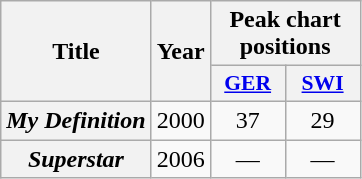<table class="wikitable plainrowheaders" style="text-align:center;">
<tr>
<th scope="col" rowspan="2">Title</th>
<th scope="col" rowspan="2">Year</th>
<th scope="col" colspan="2">Peak chart positions</th>
</tr>
<tr>
<th scope="col" style="width:3em;font-size:90%;"><a href='#'>GER</a><br></th>
<th scope="col" style="width:3em;font-size:90%;"><a href='#'>SWI</a><br></th>
</tr>
<tr>
<th scope="row"><em>My Definition</em></th>
<td>2000</td>
<td>37</td>
<td>29</td>
</tr>
<tr>
<th scope="row"><em>Superstar</em></th>
<td>2006</td>
<td>—</td>
<td>—</td>
</tr>
</table>
